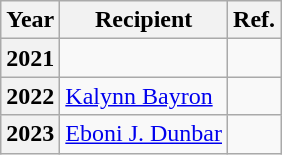<table class="wikitable">
<tr>
<th>Year</th>
<th>Recipient</th>
<th>Ref.</th>
</tr>
<tr>
<th>2021</th>
<td></td>
<td></td>
</tr>
<tr>
<th>2022</th>
<td><a href='#'>Kalynn Bayron</a></td>
<td></td>
</tr>
<tr>
<th>2023</th>
<td><a href='#'>Eboni J. Dunbar</a></td>
<td></td>
</tr>
</table>
